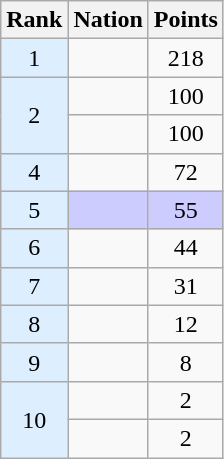<table class="wikitable sortable" style="text-align:center">
<tr>
<th>Rank</th>
<th>Nation</th>
<th>Points</th>
</tr>
<tr>
<td bgcolor = DDEEFF>1</td>
<td align=left></td>
<td>218</td>
</tr>
<tr>
<td rowspan="2" bgcolor = DDEEFF>2</td>
<td align=left></td>
<td>100</td>
</tr>
<tr>
<td align=left></td>
<td>100</td>
</tr>
<tr>
<td bgcolor = DDEEFF>4</td>
<td align=left></td>
<td>72</td>
</tr>
<tr style="background-color:#ccccff">
<td bgcolor = DDEEFF>5</td>
<td align=left></td>
<td>55</td>
</tr>
<tr>
<td bgcolor = DDEEFF>6</td>
<td align=left></td>
<td>44</td>
</tr>
<tr>
<td bgcolor = DDEEFF>7</td>
<td align=left></td>
<td>31</td>
</tr>
<tr>
<td bgcolor = DDEEFF>8</td>
<td align=left></td>
<td>12</td>
</tr>
<tr>
<td bgcolor = DDEEFF>9</td>
<td align=left></td>
<td>8</td>
</tr>
<tr>
<td rowspan="2" bgcolor = DDEEFF>10</td>
<td align=left></td>
<td>2</td>
</tr>
<tr>
<td align=left></td>
<td>2</td>
</tr>
</table>
